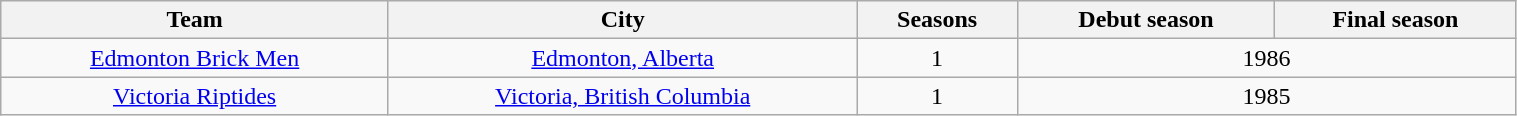<table class="wikitable sortable" style="text-align: center; width:80%">
<tr>
<th>Team</th>
<th>City</th>
<th>Seasons</th>
<th>Debut season</th>
<th>Final season</th>
</tr>
<tr>
<td><a href='#'>Edmonton Brick Men</a></td>
<td><a href='#'>Edmonton, Alberta</a></td>
<td>1</td>
<td colspan=2>1986</td>
</tr>
<tr>
<td><a href='#'>Victoria Riptides</a></td>
<td><a href='#'>Victoria, British Columbia</a></td>
<td>1</td>
<td colspan=2>1985</td>
</tr>
</table>
